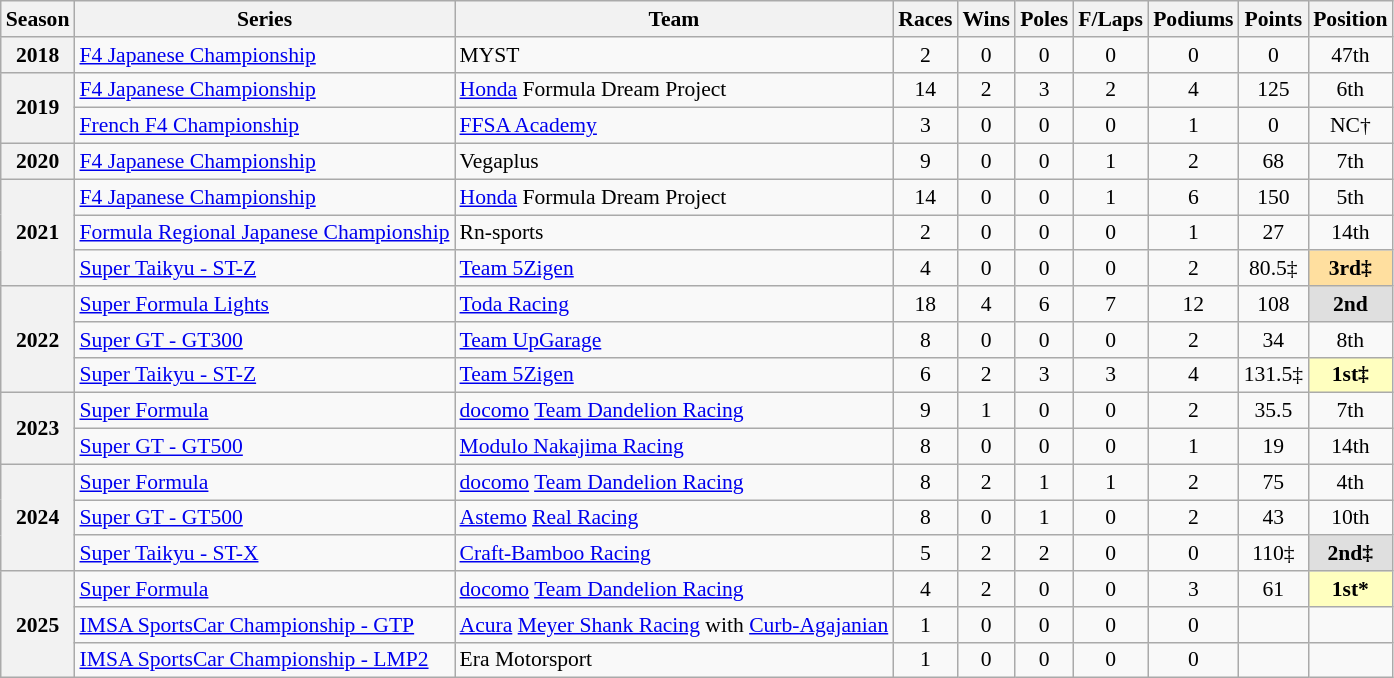<table class="wikitable" style="font-size: 90%; text-align:center">
<tr>
<th>Season</th>
<th>Series</th>
<th>Team</th>
<th>Races</th>
<th>Wins</th>
<th>Poles</th>
<th>F/Laps</th>
<th>Podiums</th>
<th>Points</th>
<th>Position</th>
</tr>
<tr>
<th>2018</th>
<td align=left><a href='#'>F4 Japanese Championship</a></td>
<td align=left>MYST</td>
<td>2</td>
<td>0</td>
<td>0</td>
<td>0</td>
<td>0</td>
<td>0</td>
<td>47th</td>
</tr>
<tr>
<th rowspan="2">2019</th>
<td align=left><a href='#'>F4 Japanese Championship</a></td>
<td align=left><a href='#'>Honda</a> Formula Dream Project</td>
<td>14</td>
<td>2</td>
<td>3</td>
<td>2</td>
<td>4</td>
<td>125</td>
<td>6th</td>
</tr>
<tr>
<td align=left><a href='#'>French F4 Championship</a></td>
<td align=left><a href='#'>FFSA Academy</a></td>
<td>3</td>
<td>0</td>
<td>0</td>
<td>0</td>
<td>1</td>
<td>0</td>
<td>NC†</td>
</tr>
<tr>
<th>2020</th>
<td align="left"><a href='#'>F4 Japanese Championship</a></td>
<td align="left">Vegaplus</td>
<td>9</td>
<td>0</td>
<td>0</td>
<td>1</td>
<td>2</td>
<td>68</td>
<td>7th</td>
</tr>
<tr>
<th rowspan="3">2021</th>
<td align="left"><a href='#'>F4 Japanese Championship</a></td>
<td align="left"><a href='#'>Honda</a> Formula Dream Project</td>
<td>14</td>
<td>0</td>
<td>0</td>
<td>1</td>
<td>6</td>
<td>150</td>
<td>5th</td>
</tr>
<tr>
<td align=left><a href='#'>Formula Regional Japanese Championship</a></td>
<td align=left>Rn-sports</td>
<td>2</td>
<td>0</td>
<td>0</td>
<td>0</td>
<td>1</td>
<td>27</td>
<td>14th</td>
</tr>
<tr>
<td align="left"><a href='#'>Super Taikyu - ST-Z</a></td>
<td align="left"><a href='#'>Team 5Zigen</a></td>
<td>4</td>
<td>0</td>
<td>0</td>
<td>0</td>
<td>2</td>
<td>80.5‡</td>
<td style="background:#FFDF9F;"><strong>3rd‡</strong></td>
</tr>
<tr>
<th rowspan="3">2022</th>
<td align="left"><a href='#'>Super Formula Lights</a></td>
<td align="left"><a href='#'>Toda Racing</a></td>
<td>18</td>
<td>4</td>
<td>6</td>
<td>7</td>
<td>12</td>
<td>108</td>
<td style="background:#DFDFDF;"><strong>2nd</strong></td>
</tr>
<tr>
<td align=left><a href='#'>Super GT - GT300</a></td>
<td align=left><a href='#'>Team UpGarage</a></td>
<td>8</td>
<td>0</td>
<td>0</td>
<td>0</td>
<td>2</td>
<td>34</td>
<td>8th</td>
</tr>
<tr>
<td align="left"><a href='#'>Super Taikyu - ST-Z</a></td>
<td align="left"><a href='#'>Team 5Zigen</a></td>
<td>6</td>
<td>2</td>
<td>3</td>
<td>3</td>
<td>4</td>
<td>131.5‡</td>
<td style="background:#FFFFBF;"><strong>1st‡</strong></td>
</tr>
<tr>
<th rowspan="2">2023</th>
<td align=left><a href='#'>Super Formula</a></td>
<td align=left><a href='#'>docomo</a> <a href='#'>Team Dandelion Racing</a></td>
<td>9</td>
<td>1</td>
<td>0</td>
<td>0</td>
<td>2</td>
<td>35.5</td>
<td>7th</td>
</tr>
<tr>
<td align=left><a href='#'>Super GT - GT500</a></td>
<td align=left><a href='#'>Modulo Nakajima Racing</a></td>
<td>8</td>
<td>0</td>
<td>0</td>
<td>0</td>
<td>1</td>
<td>19</td>
<td>14th</td>
</tr>
<tr>
<th rowspan="3">2024</th>
<td align=left><a href='#'>Super Formula</a></td>
<td align=left><a href='#'>docomo</a> <a href='#'>Team Dandelion Racing</a></td>
<td>8</td>
<td>2</td>
<td>1</td>
<td>1</td>
<td>2</td>
<td>75</td>
<td>4th</td>
</tr>
<tr>
<td align=left><a href='#'>Super GT - GT500</a></td>
<td align=left><a href='#'>Astemo</a> <a href='#'>Real Racing</a></td>
<td>8</td>
<td>0</td>
<td>1</td>
<td>0</td>
<td>2</td>
<td>43</td>
<td>10th</td>
</tr>
<tr>
<td align=left><a href='#'>Super Taikyu - ST-X</a></td>
<td align=left><a href='#'>Craft-Bamboo Racing</a></td>
<td>5</td>
<td>2</td>
<td>2</td>
<td>0</td>
<td>0</td>
<td>110‡</td>
<td style="background:#DFDFDF;"><strong>2nd‡</strong></td>
</tr>
<tr>
<th rowspan="3">2025</th>
<td align=left><a href='#'>Super Formula</a></td>
<td align=left><a href='#'>docomo</a> <a href='#'>Team Dandelion Racing</a></td>
<td>4</td>
<td>2</td>
<td>0</td>
<td>0</td>
<td>3</td>
<td>61</td>
<td style="background:#FFFFBF;"><strong>1st*</strong></td>
</tr>
<tr>
<td align=left><a href='#'>IMSA SportsCar Championship - GTP</a></td>
<td align=left nowrap=""><a href='#'>Acura</a> <a href='#'>Meyer Shank Racing</a> with <a href='#'>Curb-Agajanian</a></td>
<td>1</td>
<td>0</td>
<td>0</td>
<td>0</td>
<td>0</td>
<td></td>
<td></td>
</tr>
<tr>
<td align=left><a href='#'>IMSA SportsCar Championship - LMP2</a></td>
<td align=left>Era Motorsport</td>
<td>1</td>
<td>0</td>
<td>0</td>
<td>0</td>
<td>0</td>
<td></td>
<td></td>
</tr>
</table>
